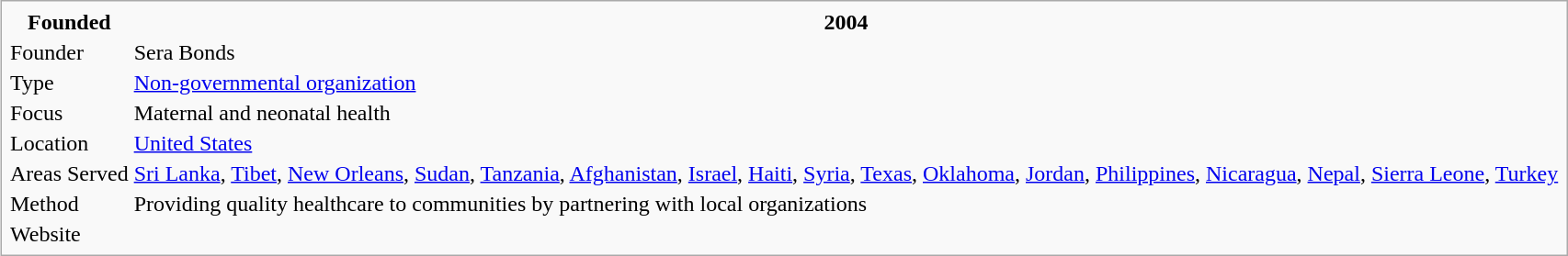<table class="infobox">
<tr>
<th>Founded</th>
<th>2004</th>
</tr>
<tr>
<td>Founder</td>
<td>Sera Bonds</td>
</tr>
<tr>
<td>Type</td>
<td><a href='#'>Non-governmental organization</a></td>
</tr>
<tr>
<td>Focus</td>
<td>Maternal and neonatal health</td>
</tr>
<tr>
<td>Location</td>
<td><a href='#'>United States</a></td>
</tr>
<tr>
<td>Areas Served</td>
<td><a href='#'>Sri Lanka</a>, <a href='#'>Tibet</a>, <a href='#'>New Orleans</a>, <a href='#'>Sudan</a>, <a href='#'>Tanzania</a>, <a href='#'>Afghanistan</a>, <a href='#'>Israel</a>, <a href='#'>Haiti</a>, <a href='#'>Syria</a>, <a href='#'>Texas</a>, <a href='#'>Oklahoma</a>, <a href='#'>Jordan</a>, <a href='#'>Philippines</a>, <a href='#'>Nicaragua</a>, <a href='#'>Nepal</a>, <a href='#'>Sierra Leone</a>, <a href='#'>Turkey</a></td>
</tr>
<tr>
<td>Method</td>
<td>Providing quality healthcare to communities by partnering with local organizations</td>
</tr>
<tr>
<td>Website</td>
<td></td>
</tr>
</table>
